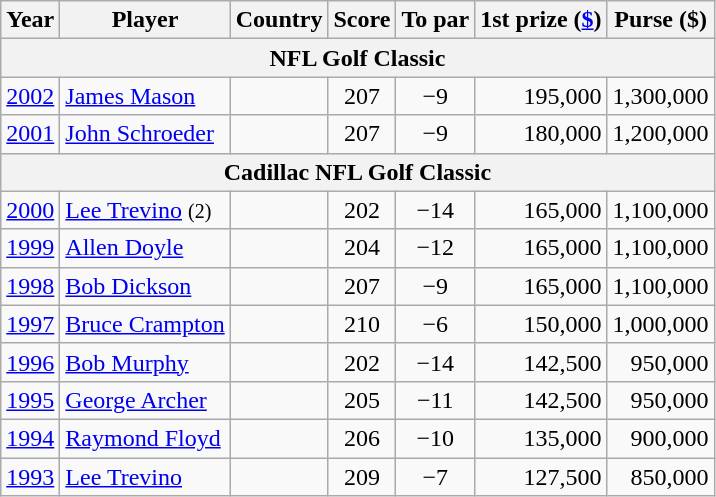<table class="wikitable">
<tr>
<th>Year</th>
<th>Player</th>
<th>Country</th>
<th>Score</th>
<th>To par</th>
<th>1st prize (<a href='#'>$</a>)</th>
<th>Purse ($)</th>
</tr>
<tr>
<th colspan=7>NFL Golf Classic</th>
</tr>
<tr>
<td align=center><a href='#'>2002</a></td>
<td><a href='#'>James Mason</a></td>
<td></td>
<td align=center>207</td>
<td align=center>−9</td>
<td align=right>195,000</td>
<td align=right>1,300,000</td>
</tr>
<tr>
<td align=center><a href='#'>2001</a></td>
<td><a href='#'>John Schroeder</a></td>
<td></td>
<td align=center>207</td>
<td align=center>−9</td>
<td align=right>180,000</td>
<td align=right>1,200,000</td>
</tr>
<tr>
<th colspan=7>Cadillac NFL Golf Classic</th>
</tr>
<tr>
<td align=center><a href='#'>2000</a></td>
<td><a href='#'>Lee Trevino</a> <small>(2)</small></td>
<td></td>
<td align=center>202</td>
<td align=center>−14</td>
<td align=right>165,000</td>
<td align=right>1,100,000</td>
</tr>
<tr>
<td align=center><a href='#'>1999</a></td>
<td><a href='#'>Allen Doyle</a></td>
<td></td>
<td align=center>204</td>
<td align=center>−12</td>
<td align=right>165,000</td>
<td align=right>1,100,000</td>
</tr>
<tr>
<td align=center><a href='#'>1998</a></td>
<td><a href='#'>Bob Dickson</a></td>
<td></td>
<td align=center>207</td>
<td align=center>−9</td>
<td align=right>165,000</td>
<td align=right>1,100,000</td>
</tr>
<tr>
<td align=center><a href='#'>1997</a></td>
<td><a href='#'>Bruce Crampton</a></td>
<td></td>
<td align=center>210</td>
<td align=center>−6</td>
<td align=right>150,000</td>
<td align=right>1,000,000</td>
</tr>
<tr>
<td align=center><a href='#'>1996</a></td>
<td><a href='#'>Bob Murphy</a></td>
<td></td>
<td align=center>202</td>
<td align=center>−14</td>
<td align=right>142,500</td>
<td align=right>950,000</td>
</tr>
<tr>
<td align=center><a href='#'>1995</a></td>
<td><a href='#'>George Archer</a></td>
<td></td>
<td align=center>205</td>
<td align=center>−11</td>
<td align=right>142,500</td>
<td align=right>950,000</td>
</tr>
<tr>
<td align=center><a href='#'>1994</a></td>
<td><a href='#'>Raymond Floyd</a></td>
<td></td>
<td align=center>206</td>
<td align=center>−10</td>
<td align=right>135,000</td>
<td align=right>900,000</td>
</tr>
<tr>
<td align=center><a href='#'>1993</a></td>
<td><a href='#'>Lee Trevino</a></td>
<td></td>
<td align=center>209</td>
<td align=center>−7</td>
<td align=right>127,500</td>
<td align=right>850,000</td>
</tr>
</table>
